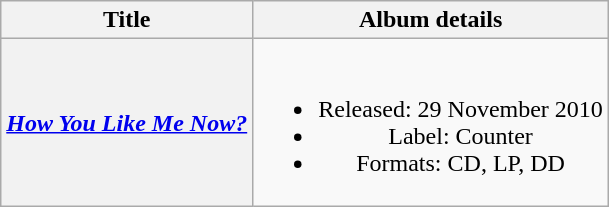<table class="wikitable plainrowheaders" style="text-align:center;">
<tr>
<th scope="col">Title</th>
<th scope="col">Album details</th>
</tr>
<tr>
<th scope=row align="left"><em><a href='#'>How You Like Me Now?</a></em></th>
<td><br><ul><li>Released: 29 November 2010</li><li>Label: Counter</li><li>Formats: CD, LP, DD</li></ul></td>
</tr>
</table>
